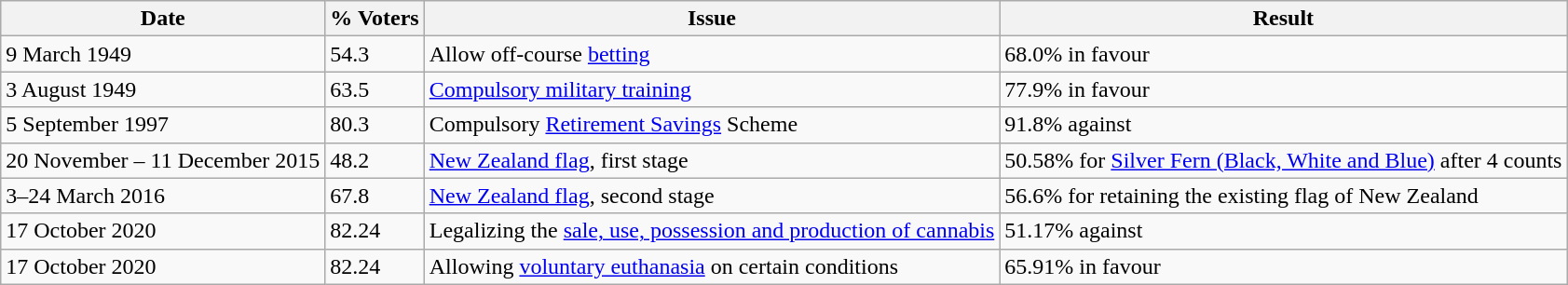<table class="wikitable">
<tr>
<th><strong>Date</strong></th>
<th><strong>% Voters</strong></th>
<th><strong>Issue</strong></th>
<th><strong>Result</strong></th>
</tr>
<tr>
<td>9 March 1949</td>
<td>54.3</td>
<td>Allow off-course <a href='#'>betting</a></td>
<td>68.0% in favour</td>
</tr>
<tr>
<td>3 August 1949</td>
<td>63.5</td>
<td><a href='#'>Compulsory military training</a></td>
<td>77.9% in favour</td>
</tr>
<tr>
<td>5 September 1997</td>
<td>80.3</td>
<td>Compulsory <a href='#'>Retirement Savings</a> Scheme</td>
<td>91.8% against</td>
</tr>
<tr>
<td>20 November – 11 December 2015</td>
<td>48.2</td>
<td><a href='#'>New Zealand flag</a>, first stage</td>
<td>50.58% for  <a href='#'>Silver Fern (Black, White and Blue)</a> after 4 counts</td>
</tr>
<tr>
<td>3–24 March 2016</td>
<td>67.8</td>
<td><a href='#'>New Zealand flag</a>, second stage</td>
<td>56.6% for retaining the existing flag of New Zealand</td>
</tr>
<tr>
<td>17 October 2020</td>
<td>82.24</td>
<td>Legalizing the <a href='#'>sale, use, possession and production of cannabis</a></td>
<td>51.17% against</td>
</tr>
<tr>
<td>17 October 2020</td>
<td>82.24</td>
<td>Allowing <a href='#'>voluntary euthanasia</a> on certain conditions</td>
<td>65.91% in favour</td>
</tr>
</table>
